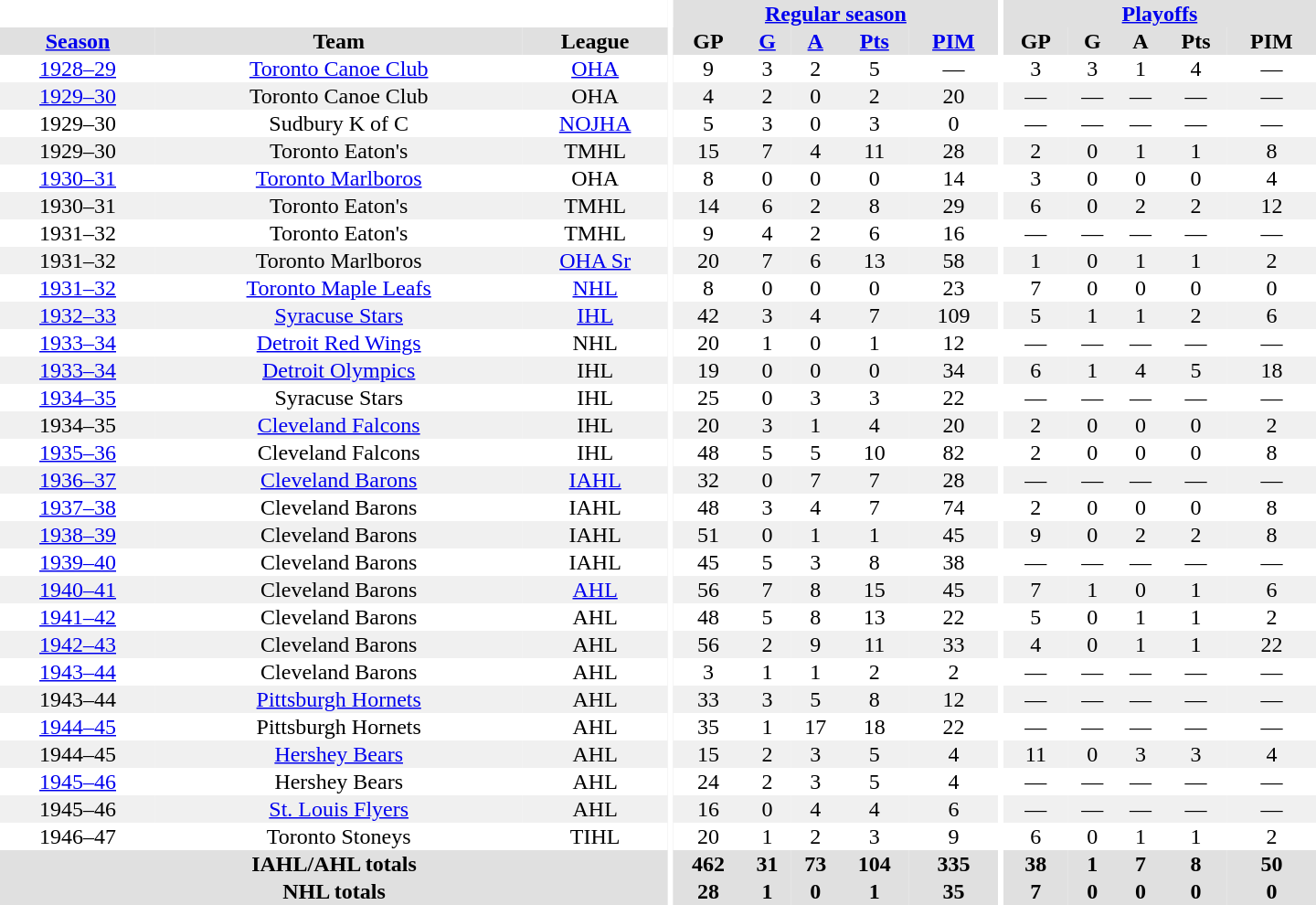<table border="0" cellpadding="1" cellspacing="0" style="text-align:center; width:60em">
<tr bgcolor="#e0e0e0">
<th colspan="3" bgcolor="#ffffff"></th>
<th rowspan="100" bgcolor="#ffffff"></th>
<th colspan="5"><a href='#'>Regular season</a></th>
<th rowspan="100" bgcolor="#ffffff"></th>
<th colspan="5"><a href='#'>Playoffs</a></th>
</tr>
<tr bgcolor="#e0e0e0">
<th><a href='#'>Season</a></th>
<th>Team</th>
<th>League</th>
<th>GP</th>
<th><a href='#'>G</a></th>
<th><a href='#'>A</a></th>
<th><a href='#'>Pts</a></th>
<th><a href='#'>PIM</a></th>
<th>GP</th>
<th>G</th>
<th>A</th>
<th>Pts</th>
<th>PIM</th>
</tr>
<tr>
<td><a href='#'>1928–29</a></td>
<td><a href='#'>Toronto Canoe Club</a></td>
<td><a href='#'>OHA</a></td>
<td>9</td>
<td>3</td>
<td>2</td>
<td>5</td>
<td>—</td>
<td>3</td>
<td>3</td>
<td>1</td>
<td>4</td>
<td>—</td>
</tr>
<tr bgcolor="#f0f0f0">
<td><a href='#'>1929–30</a></td>
<td>Toronto Canoe Club</td>
<td>OHA</td>
<td>4</td>
<td>2</td>
<td>0</td>
<td>2</td>
<td>20</td>
<td>—</td>
<td>—</td>
<td>—</td>
<td>—</td>
<td>—</td>
</tr>
<tr>
<td>1929–30</td>
<td>Sudbury K of C</td>
<td><a href='#'>NOJHA</a></td>
<td>5</td>
<td>3</td>
<td>0</td>
<td>3</td>
<td>0</td>
<td>—</td>
<td>—</td>
<td>—</td>
<td>—</td>
<td>—</td>
</tr>
<tr bgcolor="#f0f0f0">
<td>1929–30</td>
<td>Toronto Eaton's</td>
<td>TMHL</td>
<td>15</td>
<td>7</td>
<td>4</td>
<td>11</td>
<td>28</td>
<td>2</td>
<td>0</td>
<td>1</td>
<td>1</td>
<td>8</td>
</tr>
<tr>
<td><a href='#'>1930–31</a></td>
<td><a href='#'>Toronto Marlboros</a></td>
<td>OHA</td>
<td>8</td>
<td>0</td>
<td>0</td>
<td>0</td>
<td>14</td>
<td>3</td>
<td>0</td>
<td>0</td>
<td>0</td>
<td>4</td>
</tr>
<tr bgcolor="#f0f0f0">
<td>1930–31</td>
<td>Toronto Eaton's</td>
<td>TMHL</td>
<td>14</td>
<td>6</td>
<td>2</td>
<td>8</td>
<td>29</td>
<td>6</td>
<td>0</td>
<td>2</td>
<td>2</td>
<td>12</td>
</tr>
<tr>
<td>1931–32</td>
<td>Toronto Eaton's</td>
<td>TMHL</td>
<td>9</td>
<td>4</td>
<td>2</td>
<td>6</td>
<td>16</td>
<td>—</td>
<td>—</td>
<td>—</td>
<td>—</td>
<td>—</td>
</tr>
<tr bgcolor="#f0f0f0">
<td>1931–32</td>
<td>Toronto Marlboros</td>
<td><a href='#'>OHA Sr</a></td>
<td>20</td>
<td>7</td>
<td>6</td>
<td>13</td>
<td>58</td>
<td>1</td>
<td>0</td>
<td>1</td>
<td>1</td>
<td>2</td>
</tr>
<tr>
<td><a href='#'>1931–32</a></td>
<td><a href='#'>Toronto Maple Leafs</a></td>
<td><a href='#'>NHL</a></td>
<td>8</td>
<td>0</td>
<td>0</td>
<td>0</td>
<td>23</td>
<td>7</td>
<td>0</td>
<td>0</td>
<td>0</td>
<td>0</td>
</tr>
<tr bgcolor="#f0f0f0">
<td><a href='#'>1932–33</a></td>
<td><a href='#'>Syracuse Stars</a></td>
<td><a href='#'>IHL</a></td>
<td>42</td>
<td>3</td>
<td>4</td>
<td>7</td>
<td>109</td>
<td>5</td>
<td>1</td>
<td>1</td>
<td>2</td>
<td>6</td>
</tr>
<tr>
<td><a href='#'>1933–34</a></td>
<td><a href='#'>Detroit Red Wings</a></td>
<td>NHL</td>
<td>20</td>
<td>1</td>
<td>0</td>
<td>1</td>
<td>12</td>
<td>—</td>
<td>—</td>
<td>—</td>
<td>—</td>
<td>—</td>
</tr>
<tr bgcolor="#f0f0f0">
<td><a href='#'>1933–34</a></td>
<td><a href='#'>Detroit Olympics</a></td>
<td>IHL</td>
<td>19</td>
<td>0</td>
<td>0</td>
<td>0</td>
<td>34</td>
<td>6</td>
<td>1</td>
<td>4</td>
<td>5</td>
<td>18</td>
</tr>
<tr>
<td><a href='#'>1934–35</a></td>
<td>Syracuse Stars</td>
<td>IHL</td>
<td>25</td>
<td>0</td>
<td>3</td>
<td>3</td>
<td>22</td>
<td>—</td>
<td>—</td>
<td>—</td>
<td>—</td>
<td>—</td>
</tr>
<tr bgcolor="#f0f0f0">
<td>1934–35</td>
<td><a href='#'>Cleveland Falcons</a></td>
<td>IHL</td>
<td>20</td>
<td>3</td>
<td>1</td>
<td>4</td>
<td>20</td>
<td>2</td>
<td>0</td>
<td>0</td>
<td>0</td>
<td>2</td>
</tr>
<tr>
<td><a href='#'>1935–36</a></td>
<td>Cleveland Falcons</td>
<td>IHL</td>
<td>48</td>
<td>5</td>
<td>5</td>
<td>10</td>
<td>82</td>
<td>2</td>
<td>0</td>
<td>0</td>
<td>0</td>
<td>8</td>
</tr>
<tr bgcolor="#f0f0f0">
<td><a href='#'>1936–37</a></td>
<td><a href='#'>Cleveland Barons</a></td>
<td><a href='#'>IAHL</a></td>
<td>32</td>
<td>0</td>
<td>7</td>
<td>7</td>
<td>28</td>
<td>—</td>
<td>—</td>
<td>—</td>
<td>—</td>
<td>—</td>
</tr>
<tr>
<td><a href='#'>1937–38</a></td>
<td>Cleveland Barons</td>
<td>IAHL</td>
<td>48</td>
<td>3</td>
<td>4</td>
<td>7</td>
<td>74</td>
<td>2</td>
<td>0</td>
<td>0</td>
<td>0</td>
<td>8</td>
</tr>
<tr bgcolor="#f0f0f0">
<td><a href='#'>1938–39</a></td>
<td>Cleveland Barons</td>
<td>IAHL</td>
<td>51</td>
<td>0</td>
<td>1</td>
<td>1</td>
<td>45</td>
<td>9</td>
<td>0</td>
<td>2</td>
<td>2</td>
<td>8</td>
</tr>
<tr>
<td><a href='#'>1939–40</a></td>
<td>Cleveland Barons</td>
<td>IAHL</td>
<td>45</td>
<td>5</td>
<td>3</td>
<td>8</td>
<td>38</td>
<td>—</td>
<td>—</td>
<td>—</td>
<td>—</td>
<td>—</td>
</tr>
<tr bgcolor="#f0f0f0">
<td><a href='#'>1940–41</a></td>
<td>Cleveland Barons</td>
<td><a href='#'>AHL</a></td>
<td>56</td>
<td>7</td>
<td>8</td>
<td>15</td>
<td>45</td>
<td>7</td>
<td>1</td>
<td>0</td>
<td>1</td>
<td>6</td>
</tr>
<tr>
<td><a href='#'>1941–42</a></td>
<td>Cleveland Barons</td>
<td>AHL</td>
<td>48</td>
<td>5</td>
<td>8</td>
<td>13</td>
<td>22</td>
<td>5</td>
<td>0</td>
<td>1</td>
<td>1</td>
<td>2</td>
</tr>
<tr bgcolor="#f0f0f0">
<td><a href='#'>1942–43</a></td>
<td>Cleveland Barons</td>
<td>AHL</td>
<td>56</td>
<td>2</td>
<td>9</td>
<td>11</td>
<td>33</td>
<td>4</td>
<td>0</td>
<td>1</td>
<td>1</td>
<td>22</td>
</tr>
<tr>
<td><a href='#'>1943–44</a></td>
<td>Cleveland Barons</td>
<td>AHL</td>
<td>3</td>
<td>1</td>
<td>1</td>
<td>2</td>
<td>2</td>
<td>—</td>
<td>—</td>
<td>—</td>
<td>—</td>
<td>—</td>
</tr>
<tr bgcolor="#f0f0f0">
<td>1943–44</td>
<td><a href='#'>Pittsburgh Hornets</a></td>
<td>AHL</td>
<td>33</td>
<td>3</td>
<td>5</td>
<td>8</td>
<td>12</td>
<td>—</td>
<td>—</td>
<td>—</td>
<td>—</td>
<td>—</td>
</tr>
<tr>
<td><a href='#'>1944–45</a></td>
<td>Pittsburgh Hornets</td>
<td>AHL</td>
<td>35</td>
<td>1</td>
<td>17</td>
<td>18</td>
<td>22</td>
<td>—</td>
<td>—</td>
<td>—</td>
<td>—</td>
<td>—</td>
</tr>
<tr bgcolor="#f0f0f0">
<td>1944–45</td>
<td><a href='#'>Hershey Bears</a></td>
<td>AHL</td>
<td>15</td>
<td>2</td>
<td>3</td>
<td>5</td>
<td>4</td>
<td>11</td>
<td>0</td>
<td>3</td>
<td>3</td>
<td>4</td>
</tr>
<tr>
<td><a href='#'>1945–46</a></td>
<td>Hershey Bears</td>
<td>AHL</td>
<td>24</td>
<td>2</td>
<td>3</td>
<td>5</td>
<td>4</td>
<td>—</td>
<td>—</td>
<td>—</td>
<td>—</td>
<td>—</td>
</tr>
<tr bgcolor="#f0f0f0">
<td>1945–46</td>
<td><a href='#'>St. Louis Flyers</a></td>
<td>AHL</td>
<td>16</td>
<td>0</td>
<td>4</td>
<td>4</td>
<td>6</td>
<td>—</td>
<td>—</td>
<td>—</td>
<td>—</td>
<td>—</td>
</tr>
<tr>
<td>1946–47</td>
<td>Toronto Stoneys</td>
<td>TIHL</td>
<td>20</td>
<td>1</td>
<td>2</td>
<td>3</td>
<td>9</td>
<td>6</td>
<td>0</td>
<td>1</td>
<td>1</td>
<td>2</td>
</tr>
<tr bgcolor="#e0e0e0">
<th colspan="3">IAHL/AHL totals</th>
<th>462</th>
<th>31</th>
<th>73</th>
<th>104</th>
<th>335</th>
<th>38</th>
<th>1</th>
<th>7</th>
<th>8</th>
<th>50</th>
</tr>
<tr bgcolor="#e0e0e0">
<th colspan="3">NHL totals</th>
<th>28</th>
<th>1</th>
<th>0</th>
<th>1</th>
<th>35</th>
<th>7</th>
<th>0</th>
<th>0</th>
<th>0</th>
<th>0</th>
</tr>
</table>
